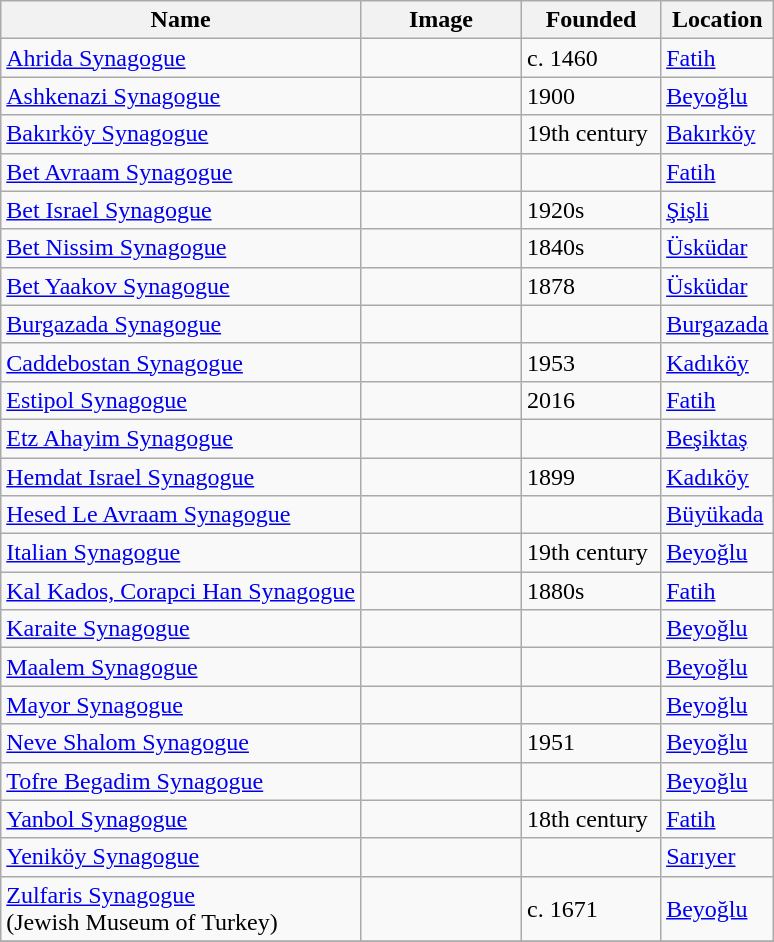<table class="sortable wikitable">
<tr valign=bottom>
<th width="">Name</th>
<th width="100px">Image</th>
<th width=18%>Founded</th>
<th width=>Location</th>
</tr>
<tr>
<td><a href='#'>Ahrida Synagogue</a></td>
<td></td>
<td>c. 1460</td>
<td><a href='#'>Fatih</a></td>
</tr>
<tr>
<td><a href='#'>Ashkenazi Synagogue</a></td>
<td></td>
<td>1900</td>
<td><a href='#'>Beyoğlu</a></td>
</tr>
<tr>
<td><a href='#'>Bakırköy Synagogue</a></td>
<td></td>
<td>19th century</td>
<td><a href='#'>Bakırköy</a></td>
</tr>
<tr>
<td><a href='#'>Bet Avraam Synagogue</a></td>
<td></td>
<td></td>
<td><a href='#'>Fatih</a></td>
</tr>
<tr>
<td><a href='#'>Bet Israel Synagogue</a></td>
<td></td>
<td>1920s</td>
<td><a href='#'>Şişli</a></td>
</tr>
<tr>
<td><a href='#'>Bet Nissim Synagogue</a></td>
<td></td>
<td>1840s</td>
<td><a href='#'>Üsküdar</a></td>
</tr>
<tr>
<td><a href='#'>Bet Yaakov Synagogue</a></td>
<td></td>
<td>1878</td>
<td><a href='#'>Üsküdar</a></td>
</tr>
<tr>
<td><a href='#'>Burgazada Synagogue</a></td>
<td></td>
<td></td>
<td><a href='#'>Burgazada</a></td>
</tr>
<tr>
<td><a href='#'>Caddebostan Synagogue</a></td>
<td></td>
<td>1953</td>
<td><a href='#'>Kadıköy</a></td>
</tr>
<tr>
<td><a href='#'>Estipol Synagogue</a></td>
<td></td>
<td>2016</td>
<td><a href='#'>Fatih</a></td>
</tr>
<tr>
<td><a href='#'>Etz Ahayim Synagogue</a></td>
<td></td>
<td></td>
<td><a href='#'>Beşiktaş</a></td>
</tr>
<tr>
<td><a href='#'>Hemdat Israel Synagogue</a></td>
<td></td>
<td>1899</td>
<td><a href='#'>Kadıköy</a></td>
</tr>
<tr>
<td><a href='#'>Hesed Le Avraam Synagogue</a></td>
<td></td>
<td></td>
<td><a href='#'>Büyükada</a></td>
</tr>
<tr>
<td><a href='#'>Italian Synagogue</a></td>
<td></td>
<td>19th century</td>
<td><a href='#'>Beyoğlu</a></td>
</tr>
<tr>
<td><a href='#'>Kal Kados, Corapci Han Synagogue</a></td>
<td></td>
<td>1880s</td>
<td><a href='#'>Fatih</a></td>
</tr>
<tr>
<td><a href='#'>Karaite Synagogue</a></td>
<td></td>
<td></td>
<td><a href='#'>Beyoğlu</a></td>
</tr>
<tr>
<td><a href='#'>Maalem Synagogue</a></td>
<td></td>
<td></td>
<td><a href='#'>Beyoğlu</a></td>
</tr>
<tr>
<td><a href='#'>Mayor Synagogue</a></td>
<td></td>
<td></td>
<td><a href='#'>Beyoğlu</a></td>
</tr>
<tr>
<td><a href='#'>Neve Shalom Synagogue</a></td>
<td></td>
<td>1951</td>
<td><a href='#'>Beyoğlu</a></td>
</tr>
<tr>
<td><a href='#'>Tofre Begadim Synagogue</a></td>
<td></td>
<td></td>
<td><a href='#'>Beyoğlu</a></td>
</tr>
<tr>
<td><a href='#'>Yanbol Synagogue</a></td>
<td></td>
<td>18th century</td>
<td><a href='#'>Fatih</a></td>
</tr>
<tr>
<td><a href='#'>Yeniköy Synagogue</a></td>
<td></td>
<td></td>
<td><a href='#'>Sarıyer</a></td>
</tr>
<tr>
<td><a href='#'>Zulfaris Synagogue</a> <br>(Jewish Museum of Turkey)</td>
<td></td>
<td>c. 1671</td>
<td><a href='#'>Beyoğlu</a></td>
</tr>
<tr>
</tr>
</table>
